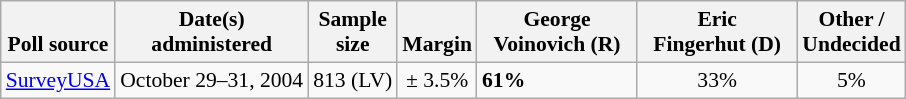<table class="wikitable" style="font-size:90%">
<tr valign=bottom>
<th>Poll source</th>
<th>Date(s)<br>administered</th>
<th>Sample<br>size</th>
<th>Margin<br></th>
<th style="width:100px;">George<br>Voinovich (R)</th>
<th style="width:100px;">Eric<br>Fingerhut (D)</th>
<th>Other /<br>Undecided</th>
</tr>
<tr>
<td><a href='#'>SurveyUSA</a></td>
<td align=center>October 29–31, 2004</td>
<td align=center>813 (LV)</td>
<td align=center>± 3.5%</td>
<td><strong>61%</strong></td>
<td align=center>33%</td>
<td align=center>5%</td>
</tr>
</table>
